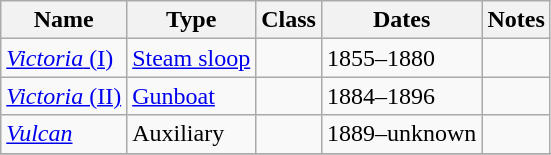<table class="wikitable">
<tr>
<th>Name</th>
<th>Type</th>
<th>Class</th>
<th>Dates</th>
<th>Notes</th>
</tr>
<tr>
<td><a href='#'><em>Victoria</em> (I)</a></td>
<td><a href='#'>Steam sloop</a></td>
<td> </td>
<td>1855–1880</td>
<td> </td>
</tr>
<tr>
<td><a href='#'><em>Victoria</em> (II)</a></td>
<td><a href='#'>Gunboat</a></td>
<td> </td>
<td>1884–1896</td>
<td> </td>
</tr>
<tr>
<td><em><a href='#'>Vulcan</a></em></td>
<td>Auxiliary</td>
<td></td>
<td>1889–unknown</td>
<td> </td>
</tr>
<tr>
</tr>
</table>
